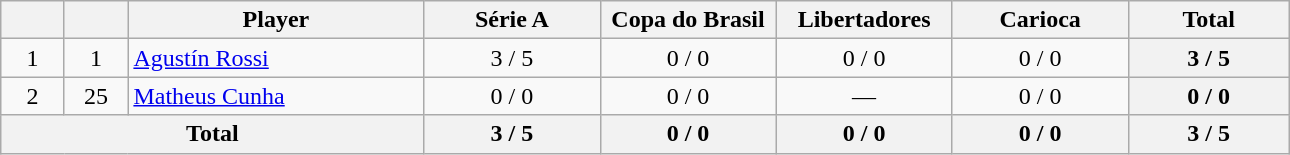<table class="wikitable" style="text-align: center;">
<tr>
<th style=width:35px;"></th>
<th style=width:35px;"></th>
<th style=width:190px;">Player</th>
<th style=width:110px;">Série A</th>
<th style=width:110px;">Copa do Brasil</th>
<th style=width:110px;">Libertadores</th>
<th style=width:110px;">Carioca</th>
<th style=width:100px;">Total</th>
</tr>
<tr>
<td rowspan="1">1</td>
<td>1</td>
<td style="text-align:left;"> <a href='#'>Agustín Rossi</a></td>
<td>3 / 5</td>
<td>0 / 0</td>
<td>0 / 0</td>
<td>0 / 0</td>
<th>3 / 5</th>
</tr>
<tr>
<td rowspan="1">2</td>
<td>25</td>
<td style="text-align:left;"> <a href='#'>Matheus Cunha</a></td>
<td>0 / 0</td>
<td>0 / 0</td>
<td>—</td>
<td>0 / 0</td>
<th>0 / 0</th>
</tr>
<tr>
<th colspan="3">Total</th>
<th>3 / 5</th>
<th>0 / 0</th>
<th>0 / 0</th>
<th>0 / 0</th>
<th>3 / 5</th>
</tr>
</table>
